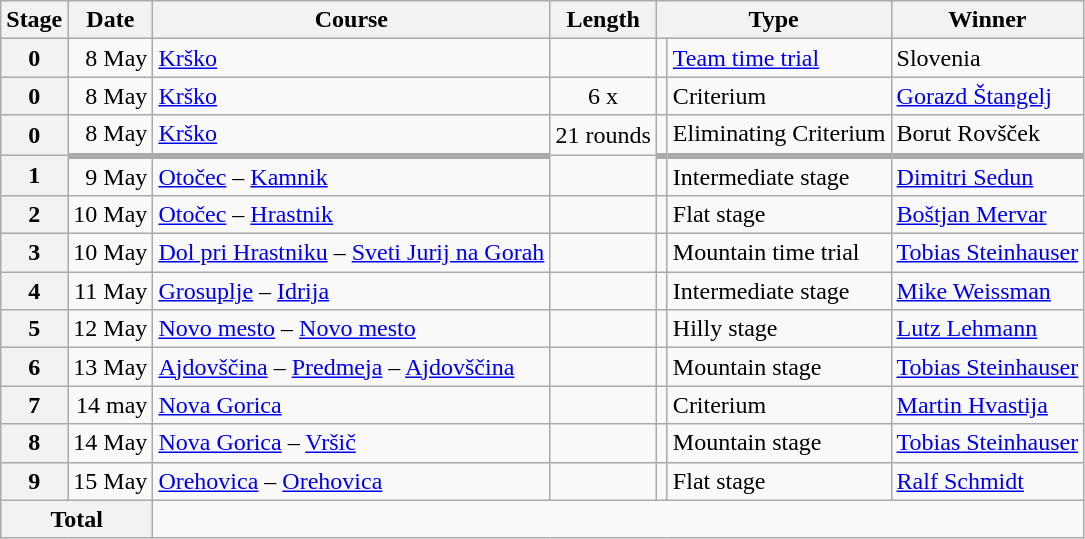<table class="wikitable">
<tr>
<th>Stage</th>
<th>Date</th>
<th>Course</th>
<th>Length</th>
<th colspan="2">Type</th>
<th>Winner</th>
</tr>
<tr>
<th style="text-align:center"><span>0</span></th>
<td align=right>8 May</td>
<td><a href='#'>Krško</a></td>
<td style="text-align:center;"></td>
<td></td>
<td><a href='#'>Team time trial</a></td>
<td> Slovenia</td>
</tr>
<tr>
<th style="text-align:center"><span>0</span></th>
<td align=right>8 May</td>
<td><a href='#'>Krško</a></td>
<td style="text-align:center;">6 x </td>
<td></td>
<td>Criterium</td>
<td> <a href='#'>Gorazd Štangelj</a></td>
</tr>
<tr>
<th style="text-align:center"><span>0</span></th>
<td align=right>8 May</td>
<td><a href='#'>Krško</a></td>
<td style="text-align:center;">21 rounds</td>
<td></td>
<td>Eliminating Criterium</td>
<td> Borut Rovšček</td>
</tr>
<tr>
<th style="text-align:center" style="border-top-width:4px">1</th>
<td align=right style="border-top-width:4px">9 May</td>
<td style="border-top-width:4px"><a href='#'>Otočec</a> – <a href='#'>Kamnik</a></td>
<td style="text-align:center;" style="border-top-width:4px"></td>
<td style="border-top-width:4px"></td>
<td style="border-top-width:4px">Intermediate stage</td>
<td style="border-top-width:4px"> <a href='#'>Dimitri Sedun</a></td>
</tr>
<tr>
<th style="text-align:center">2</th>
<td align=right>10 May</td>
<td><a href='#'>Otočec</a> – <a href='#'>Hrastnik</a></td>
<td style="text-align:center;"></td>
<td></td>
<td>Flat stage</td>
<td> <a href='#'>Boštjan Mervar</a></td>
</tr>
<tr>
<th style="text-align:center">3</th>
<td align=right>10 May</td>
<td><a href='#'>Dol pri Hrastniku</a> – <a href='#'>Sveti Jurij na Gorah</a></td>
<td style="text-align:center;"></td>
<td></td>
<td>Mountain time trial</td>
<td> <a href='#'>Tobias Steinhauser</a></td>
</tr>
<tr>
<th style="text-align:center">4</th>
<td align=right>11 May</td>
<td><a href='#'>Grosuplje</a> – <a href='#'>Idrija</a></td>
<td style="text-align:center;"></td>
<td></td>
<td>Intermediate stage</td>
<td> <a href='#'>Mike Weissman</a></td>
</tr>
<tr>
<th style="text-align:center">5</th>
<td align=right>12 May</td>
<td><a href='#'>Novo mesto</a> – <a href='#'>Novo mesto</a></td>
<td style="text-align:center;"></td>
<td></td>
<td>Hilly stage</td>
<td> <a href='#'>Lutz Lehmann</a></td>
</tr>
<tr>
<th style="text-align:center">6</th>
<td align=right>13 May</td>
<td><a href='#'>Ajdovščina</a> – <a href='#'>Predmeja</a> – <a href='#'>Ajdovščina</a></td>
<td style="text-align:center;"></td>
<td></td>
<td>Mountain stage</td>
<td> <a href='#'>Tobias Steinhauser</a></td>
</tr>
<tr>
<th style="text-align:center">7</th>
<td align=right>14 may</td>
<td><a href='#'>Nova Gorica</a></td>
<td style="text-align:center;"></td>
<td></td>
<td>Criterium</td>
<td> <a href='#'>Martin Hvastija</a></td>
</tr>
<tr>
<th style="text-align:center">8</th>
<td align=right>14 May</td>
<td><a href='#'>Nova Gorica</a> – <a href='#'>Vršič</a></td>
<td style="text-align:center;"></td>
<td></td>
<td>Mountain stage</td>
<td> <a href='#'>Tobias Steinhauser</a></td>
</tr>
<tr>
<th style="text-align:center">9</th>
<td align=right>15 May</td>
<td><a href='#'>Orehovica</a> – <a href='#'>Orehovica</a></td>
<td style="text-align:center;"></td>
<td></td>
<td>Flat stage</td>
<td> <a href='#'>Ralf Schmidt</a></td>
</tr>
<tr>
<th colspan="2">Total</th>
<td colspan="6" style="text-align:center;"></td>
</tr>
</table>
